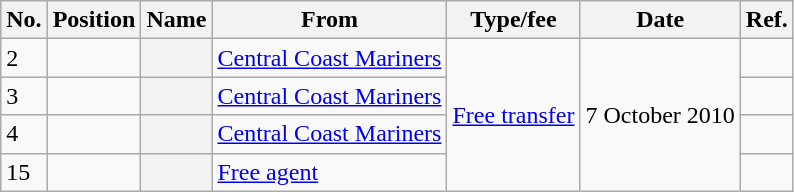<table class="wikitable plainrowheaders sortable" style="text-align:center; text-align:left">
<tr>
<th>No.</th>
<th>Position</th>
<th>Name</th>
<th>From</th>
<th>Type/fee</th>
<th>Date</th>
<th>Ref.</th>
</tr>
<tr>
<td>2</td>
<td></td>
<th scope="row"></th>
<td><a href='#'>Central Coast Mariners</a></td>
<td rowspan="6"><a href='#'>Free transfer</a></td>
<td rowspan="6">7 October 2010</td>
<td></td>
</tr>
<tr>
<td>3</td>
<td></td>
<th scope="row"></th>
<td><a href='#'>Central Coast Mariners</a></td>
<td></td>
</tr>
<tr>
<td>4</td>
<td></td>
<th scope="row"></th>
<td><a href='#'>Central Coast Mariners</a></td>
<td></td>
</tr>
<tr>
<td>15</td>
<td></td>
<th scope="row"></th>
<td><a href='#'>Free agent</a></td>
<td></td>
</tr>
</table>
